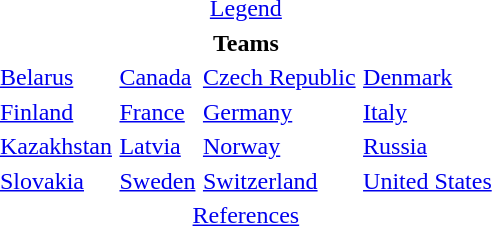<table class="toc" style="padding: 6px; border-spacing: 3px;">
<tr>
<td colspan=4 align=center><a href='#'>Legend</a></td>
</tr>
<tr>
<td colspan=4 align=center><strong>Teams</strong></td>
</tr>
<tr>
<td><a href='#'>Belarus</a></td>
<td><a href='#'>Canada</a></td>
<td><a href='#'>Czech Republic</a></td>
<td><a href='#'>Denmark</a></td>
</tr>
<tr>
<td><a href='#'>Finland</a></td>
<td><a href='#'>France</a></td>
<td><a href='#'>Germany</a></td>
<td><a href='#'>Italy</a></td>
</tr>
<tr>
<td><a href='#'>Kazakhstan</a></td>
<td><a href='#'>Latvia</a></td>
<td><a href='#'>Norway</a></td>
<td><a href='#'>Russia</a></td>
</tr>
<tr>
<td><a href='#'>Slovakia</a></td>
<td><a href='#'>Sweden</a></td>
<td><a href='#'>Switzerland</a></td>
<td><a href='#'>United States</a></td>
</tr>
<tr>
<td colspan=4 align=center><a href='#'>References</a></td>
</tr>
</table>
